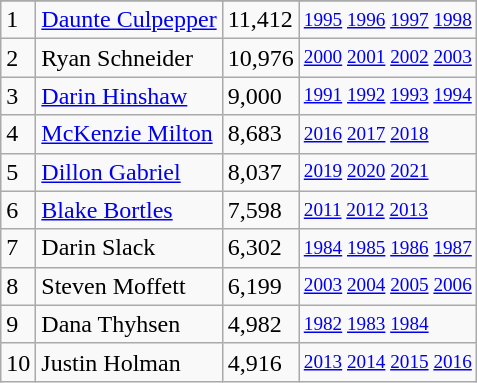<table class="wikitable">
<tr>
</tr>
<tr>
<td>1</td>
<td><a href='#'>Daunte Culpepper</a></td>
<td>11,412</td>
<td style="font-size:80%;"><a href='#'>1995</a> <a href='#'>1996</a> <a href='#'>1997</a> <a href='#'>1998</a></td>
</tr>
<tr>
<td>2</td>
<td>Ryan Schneider</td>
<td>10,976</td>
<td style="font-size:80%;"><a href='#'>2000</a> <a href='#'>2001</a> <a href='#'>2002</a> <a href='#'>2003</a></td>
</tr>
<tr>
<td>3</td>
<td><a href='#'>Darin Hinshaw</a></td>
<td>9,000</td>
<td style="font-size:80%;"><a href='#'>1991</a> <a href='#'>1992</a> <a href='#'>1993</a> <a href='#'>1994</a></td>
</tr>
<tr>
<td>4</td>
<td><a href='#'>McKenzie Milton</a></td>
<td>8,683</td>
<td style="font-size:80%;"><a href='#'>2016</a> <a href='#'>2017</a> <a href='#'>2018</a></td>
</tr>
<tr>
<td>5</td>
<td><a href='#'>Dillon Gabriel</a></td>
<td>8,037</td>
<td style="font-size:80%;"><a href='#'>2019</a> <a href='#'>2020</a> <a href='#'>2021</a></td>
</tr>
<tr>
<td>6</td>
<td><a href='#'>Blake Bortles</a></td>
<td>7,598</td>
<td style="font-size:80%;"><a href='#'>2011</a> <a href='#'>2012</a> <a href='#'>2013</a></td>
</tr>
<tr>
<td>7</td>
<td>Darin Slack</td>
<td>6,302</td>
<td style="font-size:80%;"><a href='#'>1984</a> <a href='#'>1985</a> <a href='#'>1986</a> <a href='#'>1987</a></td>
</tr>
<tr>
<td>8</td>
<td>Steven Moffett</td>
<td>6,199</td>
<td style="font-size:80%;"><a href='#'>2003</a> <a href='#'>2004</a> <a href='#'>2005</a> <a href='#'>2006</a></td>
</tr>
<tr>
<td>9</td>
<td>Dana Thyhsen</td>
<td>4,982</td>
<td style="font-size:80%;"><a href='#'>1982</a> <a href='#'>1983</a> <a href='#'>1984</a></td>
</tr>
<tr>
<td>10</td>
<td>Justin Holman</td>
<td>4,916</td>
<td style="font-size:80%;"><a href='#'>2013</a> <a href='#'>2014</a> <a href='#'>2015</a> <a href='#'>2016</a></td>
</tr>
</table>
